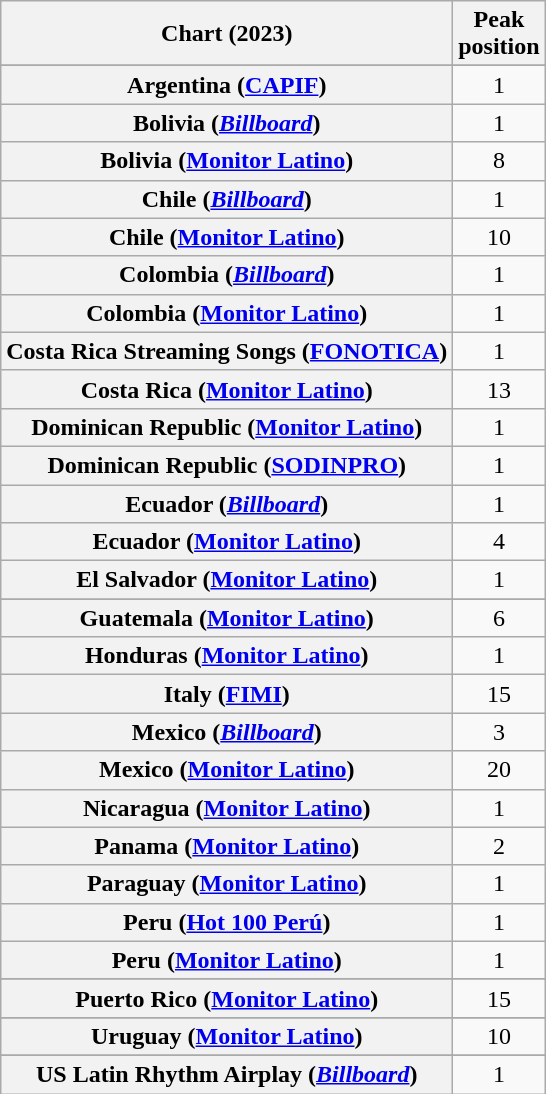<table class="wikitable sortable plainrowheaders" style="text-align:center">
<tr>
<th scope="col">Chart (2023)</th>
<th scope="col">Peak<br>position</th>
</tr>
<tr>
</tr>
<tr>
<th scope="row">Argentina (<a href='#'>CAPIF</a>)</th>
<td>1</td>
</tr>
<tr>
<th scope="row">Bolivia (<em><a href='#'>Billboard</a></em>)</th>
<td>1</td>
</tr>
<tr>
<th scope="row">Bolivia (<a href='#'>Monitor Latino</a>)</th>
<td>8</td>
</tr>
<tr>
<th scope="row">Chile (<em><a href='#'>Billboard</a></em>)</th>
<td>1</td>
</tr>
<tr>
<th scope="row">Chile (<a href='#'>Monitor Latino</a>)</th>
<td>10</td>
</tr>
<tr>
<th scope="row">Colombia (<em><a href='#'>Billboard</a></em>)</th>
<td>1</td>
</tr>
<tr>
<th scope="row">Colombia (<a href='#'>Monitor Latino</a>)</th>
<td>1</td>
</tr>
<tr>
<th scope="row">Costa Rica Streaming Songs (<a href='#'>FONOTICA</a>)</th>
<td>1</td>
</tr>
<tr>
<th scope="row">Costa Rica (<a href='#'>Monitor Latino</a>)</th>
<td>13</td>
</tr>
<tr>
<th scope="row">Dominican Republic (<a href='#'>Monitor Latino</a>)</th>
<td>1</td>
</tr>
<tr>
<th scope="row">Dominican Republic (<a href='#'>SODINPRO</a>)</th>
<td>1</td>
</tr>
<tr>
<th scope="row">Ecuador (<em><a href='#'>Billboard</a></em>)</th>
<td>1</td>
</tr>
<tr>
<th scope="row">Ecuador (<a href='#'>Monitor Latino</a>)</th>
<td>4</td>
</tr>
<tr>
<th scope="row">El Salvador (<a href='#'>Monitor Latino</a>)</th>
<td>1</td>
</tr>
<tr>
</tr>
<tr>
<th scope="row">Guatemala (<a href='#'>Monitor Latino</a>)</th>
<td>6</td>
</tr>
<tr>
<th scope="row">Honduras (<a href='#'>Monitor Latino</a>)</th>
<td>1</td>
</tr>
<tr>
<th scope="row">Italy (<a href='#'>FIMI</a>)</th>
<td>15</td>
</tr>
<tr>
<th scope="row">Mexico (<em><a href='#'>Billboard</a></em>)</th>
<td>3</td>
</tr>
<tr>
<th scope="row">Mexico (<a href='#'>Monitor Latino</a>)</th>
<td>20</td>
</tr>
<tr>
<th scope="row">Nicaragua (<a href='#'>Monitor Latino</a>)</th>
<td>1</td>
</tr>
<tr>
<th scope="row">Panama (<a href='#'>Monitor Latino</a>)</th>
<td>2</td>
</tr>
<tr>
<th scope="row">Paraguay (<a href='#'>Monitor Latino</a>)</th>
<td>1</td>
</tr>
<tr>
<th scope="row">Peru (<a href='#'>Hot 100 Perú</a>)</th>
<td>1</td>
</tr>
<tr>
<th scope="row">Peru (<a href='#'>Monitor Latino</a>)</th>
<td>1</td>
</tr>
<tr>
</tr>
<tr>
<th scope="row">Puerto Rico (<a href='#'>Monitor Latino</a>)</th>
<td>15</td>
</tr>
<tr>
</tr>
<tr>
</tr>
<tr>
<th scope="row">Uruguay (<a href='#'>Monitor Latino</a>)</th>
<td>10</td>
</tr>
<tr>
</tr>
<tr>
</tr>
<tr>
<th scope="row">US Latin Rhythm Airplay (<em><a href='#'>Billboard</a></em>)</th>
<td>1</td>
</tr>
</table>
